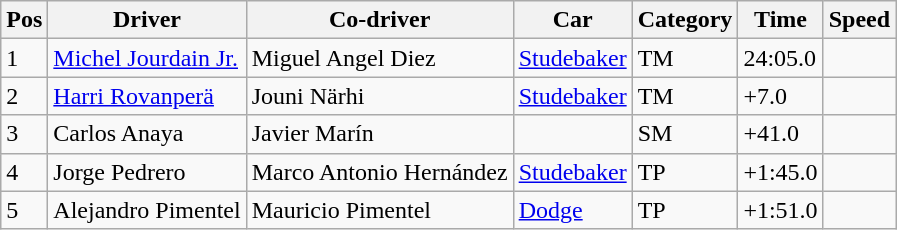<table class="wikitable">
<tr>
<th>Pos</th>
<th>Driver</th>
<th>Co-driver</th>
<th>Car</th>
<th>Category</th>
<th>Time</th>
<th>Speed</th>
</tr>
<tr>
<td>1</td>
<td> <a href='#'>Michel Jourdain Jr.</a></td>
<td> Miguel Angel Diez</td>
<td><a href='#'>Studebaker</a></td>
<td>TM</td>
<td>24:05.0</td>
<td></td>
</tr>
<tr>
<td>2</td>
<td> <a href='#'>Harri Rovanperä</a></td>
<td> Jouni Närhi</td>
<td><a href='#'>Studebaker</a></td>
<td>TM</td>
<td>+7.0</td>
<td></td>
</tr>
<tr>
<td>3</td>
<td> Carlos Anaya</td>
<td> Javier Marín</td>
<td></td>
<td>SM</td>
<td>+41.0</td>
<td></td>
</tr>
<tr>
<td>4</td>
<td> Jorge Pedrero</td>
<td> Marco Antonio Hernández</td>
<td><a href='#'>Studebaker</a></td>
<td>TP</td>
<td>+1:45.0</td>
<td></td>
</tr>
<tr>
<td>5</td>
<td> Alejandro Pimentel</td>
<td> Mauricio Pimentel</td>
<td><a href='#'>Dodge</a></td>
<td>TP</td>
<td>+1:51.0</td>
<td></td>
</tr>
</table>
